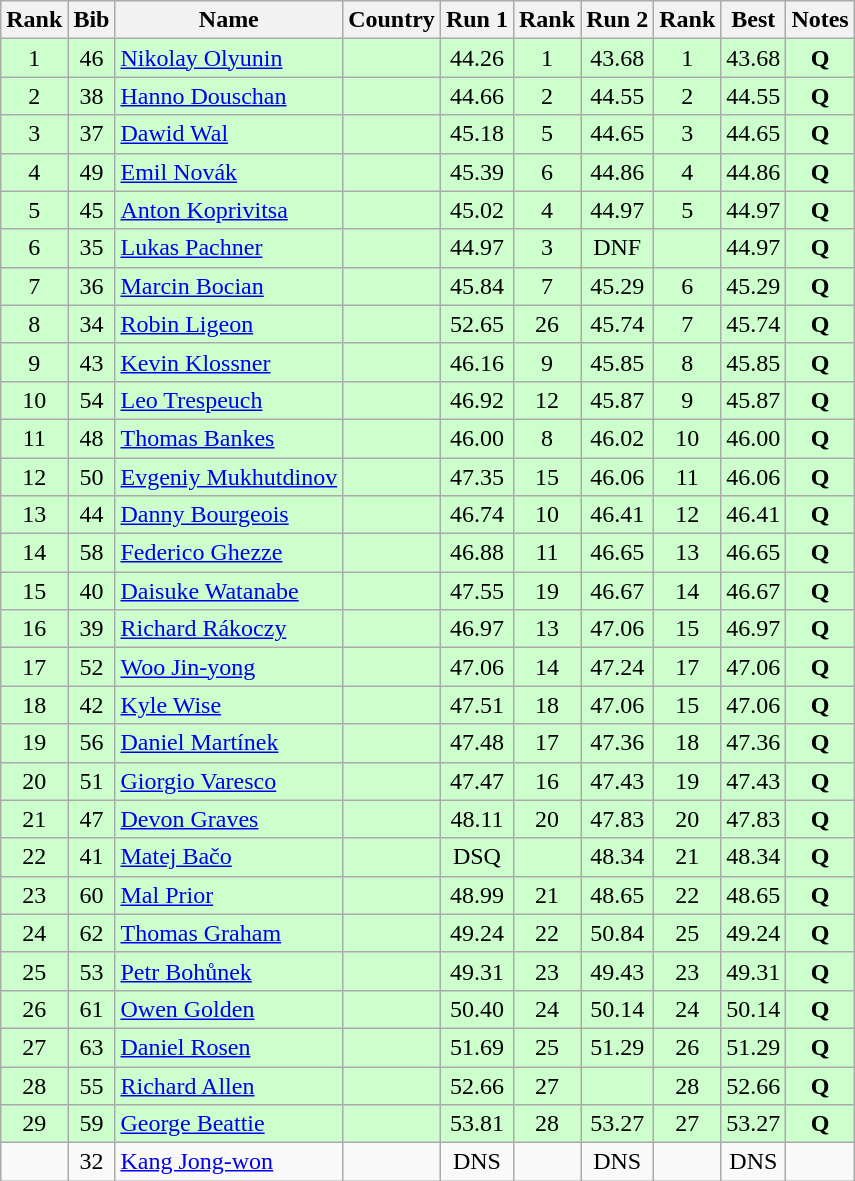<table class="wikitable sortable" style="text-align:center">
<tr>
<th>Rank</th>
<th>Bib</th>
<th>Name</th>
<th>Country</th>
<th>Run 1</th>
<th>Rank</th>
<th>Run 2</th>
<th>Rank</th>
<th>Best</th>
<th>Notes</th>
</tr>
<tr bgcolor=ccffcc>
<td>1</td>
<td>46</td>
<td align=left><a href='#'>Nikolay Olyunin</a></td>
<td align=left></td>
<td>44.26</td>
<td>1</td>
<td>43.68</td>
<td>1</td>
<td>43.68</td>
<td><strong>Q</strong></td>
</tr>
<tr bgcolor=ccffcc>
<td>2</td>
<td>38</td>
<td align=left><a href='#'>Hanno Douschan</a></td>
<td align=left></td>
<td>44.66</td>
<td>2</td>
<td>44.55</td>
<td>2</td>
<td>44.55</td>
<td><strong>Q</strong></td>
</tr>
<tr bgcolor=ccffcc>
<td>3</td>
<td>37</td>
<td align=left><a href='#'>Dawid Wal</a></td>
<td align=left></td>
<td>45.18</td>
<td>5</td>
<td>44.65</td>
<td>3</td>
<td>44.65</td>
<td><strong>Q</strong></td>
</tr>
<tr bgcolor=ccffcc>
<td>4</td>
<td>49</td>
<td align=left><a href='#'>Emil Novák</a></td>
<td align=left></td>
<td>45.39</td>
<td>6</td>
<td>44.86</td>
<td>4</td>
<td>44.86</td>
<td><strong>Q</strong></td>
</tr>
<tr bgcolor=ccffcc>
<td>5</td>
<td>45</td>
<td align=left><a href='#'>Anton Koprivitsa</a></td>
<td align=left></td>
<td>45.02</td>
<td>4</td>
<td>44.97</td>
<td>5</td>
<td>44.97</td>
<td><strong>Q</strong></td>
</tr>
<tr bgcolor=ccffcc>
<td>6</td>
<td>35</td>
<td align=left><a href='#'>Lukas Pachner</a></td>
<td align=left></td>
<td>44.97</td>
<td>3</td>
<td>DNF</td>
<td></td>
<td>44.97</td>
<td><strong>Q</strong></td>
</tr>
<tr bgcolor=ccffcc>
<td>7</td>
<td>36</td>
<td align=left><a href='#'>Marcin Bocian</a></td>
<td align=left></td>
<td>45.84</td>
<td>7</td>
<td>45.29</td>
<td>6</td>
<td>45.29</td>
<td><strong>Q</strong></td>
</tr>
<tr bgcolor=ccffcc>
<td>8</td>
<td>34</td>
<td align=left><a href='#'>Robin Ligeon</a></td>
<td align=left></td>
<td>52.65</td>
<td>26</td>
<td>45.74</td>
<td>7</td>
<td>45.74</td>
<td><strong>Q</strong></td>
</tr>
<tr bgcolor=ccffcc>
<td>9</td>
<td>43</td>
<td align=left><a href='#'>Kevin Klossner</a></td>
<td align=left></td>
<td>46.16</td>
<td>9</td>
<td>45.85</td>
<td>8</td>
<td>45.85</td>
<td><strong>Q</strong></td>
</tr>
<tr bgcolor=ccffcc>
<td>10</td>
<td>54</td>
<td align=left><a href='#'>Leo Trespeuch</a></td>
<td align=left></td>
<td>46.92</td>
<td>12</td>
<td>45.87</td>
<td>9</td>
<td>45.87</td>
<td><strong>Q</strong></td>
</tr>
<tr bgcolor=ccffcc>
<td>11</td>
<td>48</td>
<td align=left><a href='#'>Thomas Bankes</a></td>
<td align=left></td>
<td>46.00</td>
<td>8</td>
<td>46.02</td>
<td>10</td>
<td>46.00</td>
<td><strong>Q</strong></td>
</tr>
<tr bgcolor=ccffcc>
<td>12</td>
<td>50</td>
<td align=left><a href='#'>Evgeniy Mukhutdinov</a></td>
<td align=left></td>
<td>47.35</td>
<td>15</td>
<td>46.06</td>
<td>11</td>
<td>46.06</td>
<td><strong>Q</strong></td>
</tr>
<tr bgcolor=ccffcc>
<td>13</td>
<td>44</td>
<td align=left><a href='#'>Danny Bourgeois</a></td>
<td align=left></td>
<td>46.74</td>
<td>10</td>
<td>46.41</td>
<td>12</td>
<td>46.41</td>
<td><strong>Q</strong></td>
</tr>
<tr bgcolor=ccffcc>
<td>14</td>
<td>58</td>
<td align=left><a href='#'>Federico Ghezze</a></td>
<td align=left></td>
<td>46.88</td>
<td>11</td>
<td>46.65</td>
<td>13</td>
<td>46.65</td>
<td><strong>Q</strong></td>
</tr>
<tr bgcolor=ccffcc>
<td>15</td>
<td>40</td>
<td align=left><a href='#'>Daisuke Watanabe</a></td>
<td align=left></td>
<td>47.55</td>
<td>19</td>
<td>46.67</td>
<td>14</td>
<td>46.67</td>
<td><strong>Q</strong></td>
</tr>
<tr bgcolor=ccffcc>
<td>16</td>
<td>39</td>
<td align=left><a href='#'>Richard Rákoczy</a></td>
<td align=left></td>
<td>46.97</td>
<td>13</td>
<td>47.06</td>
<td>15</td>
<td>46.97</td>
<td><strong>Q</strong></td>
</tr>
<tr bgcolor=ccffcc>
<td>17</td>
<td>52</td>
<td align=left><a href='#'>Woo Jin-yong</a></td>
<td align=left></td>
<td>47.06</td>
<td>14</td>
<td>47.24</td>
<td>17</td>
<td>47.06</td>
<td><strong>Q</strong></td>
</tr>
<tr bgcolor=ccffcc>
<td>18</td>
<td>42</td>
<td align=left><a href='#'>Kyle Wise</a></td>
<td align=left></td>
<td>47.51</td>
<td>18</td>
<td>47.06</td>
<td>15</td>
<td>47.06</td>
<td><strong>Q</strong></td>
</tr>
<tr bgcolor=ccffcc>
<td>19</td>
<td>56</td>
<td align=left><a href='#'>Daniel Martínek</a></td>
<td align=left></td>
<td>47.48</td>
<td>17</td>
<td>47.36</td>
<td>18</td>
<td>47.36</td>
<td><strong>Q</strong></td>
</tr>
<tr bgcolor=ccffcc>
<td>20</td>
<td>51</td>
<td align=left><a href='#'>Giorgio Varesco</a></td>
<td align=left></td>
<td>47.47</td>
<td>16</td>
<td>47.43</td>
<td>19</td>
<td>47.43</td>
<td><strong>Q</strong></td>
</tr>
<tr bgcolor=ccffcc>
<td>21</td>
<td>47</td>
<td align=left><a href='#'>Devon Graves</a></td>
<td align=left></td>
<td>48.11</td>
<td>20</td>
<td>47.83</td>
<td>20</td>
<td>47.83</td>
<td><strong>Q</strong></td>
</tr>
<tr bgcolor=ccffcc>
<td>22</td>
<td>41</td>
<td align=left><a href='#'>Matej Bačo</a></td>
<td align=left></td>
<td>DSQ</td>
<td></td>
<td>48.34</td>
<td>21</td>
<td>48.34</td>
<td><strong>Q</strong></td>
</tr>
<tr bgcolor=ccffcc>
<td>23</td>
<td>60</td>
<td align=left><a href='#'>Mal Prior</a></td>
<td align=left></td>
<td>48.99</td>
<td>21</td>
<td>48.65</td>
<td>22</td>
<td>48.65</td>
<td><strong>Q</strong></td>
</tr>
<tr bgcolor=ccffcc>
<td>24</td>
<td>62</td>
<td align=left><a href='#'>Thomas Graham</a></td>
<td align=left></td>
<td>49.24</td>
<td>22</td>
<td>50.84</td>
<td>25</td>
<td>49.24</td>
<td><strong>Q</strong></td>
</tr>
<tr bgcolor=ccffcc>
<td>25</td>
<td>53</td>
<td align=left><a href='#'>Petr Bohůnek</a></td>
<td align=left></td>
<td>49.31</td>
<td>23</td>
<td>49.43</td>
<td>23</td>
<td>49.31</td>
<td><strong>Q</strong></td>
</tr>
<tr bgcolor=ccffcc>
<td>26</td>
<td>61</td>
<td align=left><a href='#'>Owen Golden</a></td>
<td align=left></td>
<td>50.40</td>
<td>24</td>
<td>50.14</td>
<td>24</td>
<td>50.14</td>
<td><strong>Q</strong></td>
</tr>
<tr bgcolor=ccffcc>
<td>27</td>
<td>63</td>
<td align=left><a href='#'>Daniel Rosen</a></td>
<td align=left></td>
<td>51.69</td>
<td>25</td>
<td>51.29</td>
<td>26</td>
<td>51.29</td>
<td><strong>Q</strong></td>
</tr>
<tr bgcolor=ccffcc>
<td>28</td>
<td>55</td>
<td align=left><a href='#'>Richard Allen</a></td>
<td align=left></td>
<td>52.66</td>
<td>27</td>
<td></td>
<td>28</td>
<td>52.66</td>
<td><strong>Q</strong></td>
</tr>
<tr bgcolor=ccffcc>
<td>29</td>
<td>59</td>
<td align=left><a href='#'>George Beattie</a></td>
<td align=left></td>
<td>53.81</td>
<td>28</td>
<td>53.27</td>
<td>27</td>
<td>53.27</td>
<td><strong>Q</strong></td>
</tr>
<tr>
<td></td>
<td>32</td>
<td align=left><a href='#'>Kang Jong-won</a></td>
<td align=left></td>
<td>DNS</td>
<td></td>
<td>DNS</td>
<td></td>
<td>DNS</td>
<td></td>
</tr>
</table>
